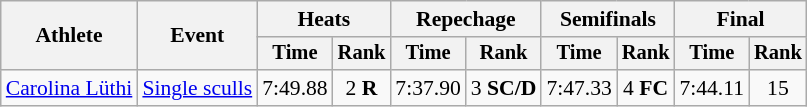<table class="wikitable" style="font-size:90%;">
<tr>
<th rowspan="2">Athlete</th>
<th rowspan="2">Event</th>
<th colspan="2">Heats</th>
<th colspan="2">Repechage</th>
<th colspan="2">Semifinals</th>
<th colspan="2">Final</th>
</tr>
<tr style="font-size:95%">
<th>Time</th>
<th>Rank</th>
<th>Time</th>
<th>Rank</th>
<th>Time</th>
<th>Rank</th>
<th>Time</th>
<th>Rank</th>
</tr>
<tr align=center>
<td align=left><a href='#'>Carolina Lüthi</a></td>
<td align=left><a href='#'>Single sculls</a></td>
<td>7:49.88</td>
<td>2 <strong>R</strong></td>
<td>7:37.90</td>
<td>3 <strong>SC/D</strong></td>
<td>7:47.33</td>
<td>4 <strong>FC</strong></td>
<td>7:44.11</td>
<td>15</td>
</tr>
</table>
